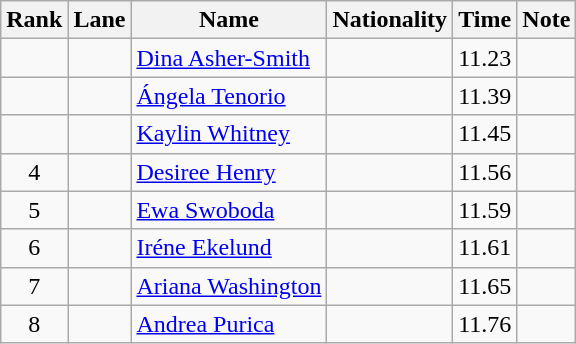<table class="wikitable sortable" style="text-align:center">
<tr>
<th>Rank</th>
<th>Lane</th>
<th>Name</th>
<th>Nationality</th>
<th>Time</th>
<th>Note</th>
</tr>
<tr>
<td></td>
<td></td>
<td align=left><a href='#'>Dina Asher-Smith</a></td>
<td align=left></td>
<td>11.23</td>
<td></td>
</tr>
<tr>
<td></td>
<td></td>
<td align=left><a href='#'>Ángela Tenorio</a></td>
<td align=left></td>
<td>11.39</td>
<td></td>
</tr>
<tr>
<td></td>
<td></td>
<td align=left><a href='#'>Kaylin Whitney</a></td>
<td align=left></td>
<td>11.45</td>
<td></td>
</tr>
<tr>
<td>4</td>
<td></td>
<td align=left><a href='#'>Desiree Henry</a></td>
<td align=left></td>
<td>11.56</td>
<td></td>
</tr>
<tr>
<td>5</td>
<td></td>
<td align=left><a href='#'>Ewa Swoboda</a></td>
<td align=left></td>
<td>11.59</td>
<td></td>
</tr>
<tr>
<td>6</td>
<td></td>
<td align=left><a href='#'>Iréne Ekelund</a></td>
<td align=left></td>
<td>11.61</td>
<td></td>
</tr>
<tr>
<td>7</td>
<td></td>
<td align=left><a href='#'>Ariana Washington</a></td>
<td align=left></td>
<td>11.65</td>
<td></td>
</tr>
<tr>
<td>8</td>
<td></td>
<td align=left><a href='#'>Andrea Purica</a></td>
<td align=left></td>
<td>11.76</td>
<td></td>
</tr>
</table>
